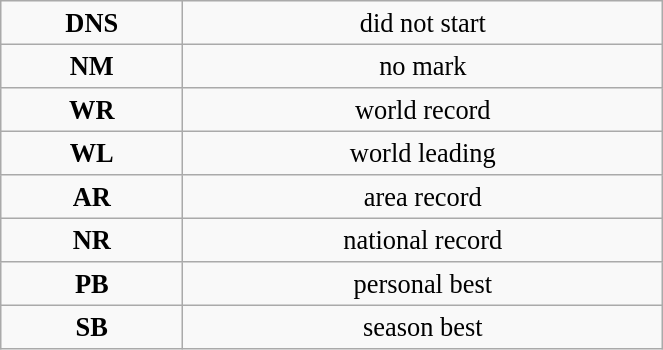<table class="wikitable" style=" text-align:center; font-size:110%;" width="35%">
<tr>
<td><strong>DNS</strong></td>
<td>did not start</td>
</tr>
<tr>
<td><strong>NM</strong></td>
<td>no mark</td>
</tr>
<tr>
<td><strong>WR</strong></td>
<td>world record</td>
</tr>
<tr>
<td><strong>WL</strong></td>
<td>world leading</td>
</tr>
<tr>
<td><strong>AR</strong></td>
<td>area record</td>
</tr>
<tr>
<td><strong>NR</strong></td>
<td>national record</td>
</tr>
<tr>
<td><strong>PB</strong></td>
<td>personal best</td>
</tr>
<tr>
<td><strong>SB</strong></td>
<td>season best</td>
</tr>
</table>
